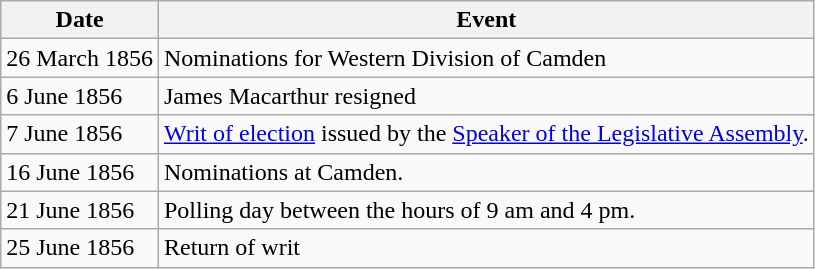<table class="wikitable">
<tr>
<th>Date</th>
<th>Event</th>
</tr>
<tr>
<td>26 March 1856</td>
<td>Nominations for Western Division of Camden</td>
</tr>
<tr>
<td>6 June 1856</td>
<td>James Macarthur resigned</td>
</tr>
<tr>
<td>7 June 1856</td>
<td><a href='#'>Writ of election</a> issued by the <a href='#'>Speaker of the Legislative Assembly</a>.</td>
</tr>
<tr>
<td>16 June 1856</td>
<td>Nominations at Camden.</td>
</tr>
<tr>
<td>21 June 1856</td>
<td>Polling day between the hours of 9 am and 4 pm.</td>
</tr>
<tr>
<td>25 June 1856</td>
<td>Return of writ</td>
</tr>
</table>
